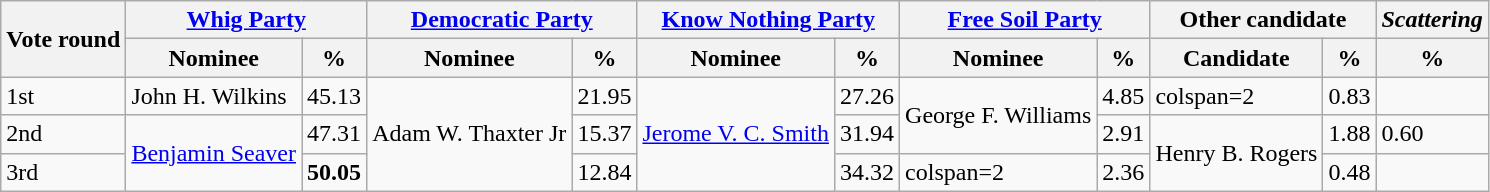<table class="wikitable">
<tr>
<th rowspan=2>Vote round</th>
<th colspan=2><a href='#'>Whig Party</a></th>
<th colspan=2><a href='#'>Democratic Party</a></th>
<th colspan=2><a href='#'>Know Nothing Party</a></th>
<th colspan=2><a href='#'>Free Soil Party</a></th>
<th colspan=2>Other candidate</th>
<th><em>Scattering</em></th>
</tr>
<tr>
<th>Nominee</th>
<th>%</th>
<th>Nominee</th>
<th>%</th>
<th>Nominee</th>
<th>%</th>
<th>Nominee</th>
<th>%</th>
<th>Candidate</th>
<th>%</th>
<th>%</th>
</tr>
<tr>
<td>1st</td>
<td>John H. Wilkins</td>
<td>45.13</td>
<td rowspan=3>Adam W. Thaxter Jr</td>
<td>21.95</td>
<td rowspan=3><a href='#'>Jerome V. C. Smith</a></td>
<td>27.26</td>
<td rowspan=2>George F. Williams</td>
<td>4.85</td>
<td>colspan=2 </td>
<td>0.83</td>
</tr>
<tr>
<td>2nd</td>
<td rowspan=2><a href='#'>Benjamin Seaver</a></td>
<td>47.31</td>
<td>15.37</td>
<td>31.94</td>
<td>2.91</td>
<td rowspan=2>Henry B. Rogers</td>
<td>1.88</td>
<td>0.60</td>
</tr>
<tr>
<td>3rd</td>
<td><strong>50.05</strong></td>
<td>12.84</td>
<td>34.32</td>
<td>colspan=2 </td>
<td>2.36</td>
<td>0.48</td>
</tr>
</table>
